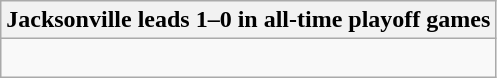<table class="wikitable collapsible collapsed">
<tr>
<th>Jacksonville leads 1–0 in all-time playoff games</th>
</tr>
<tr>
<td><br></td>
</tr>
</table>
